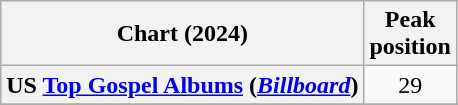<table class="wikitable sortable plainrowheaders" style="text-align:center">
<tr>
<th scope="col">Chart (2024)</th>
<th scope="col">Peak<br>position</th>
</tr>
<tr>
<th scope="row">US <a href='#'>Top Gospel Albums</a> (<em><a href='#'>Billboard</a></em>)</th>
<td>29</td>
</tr>
<tr>
</tr>
</table>
